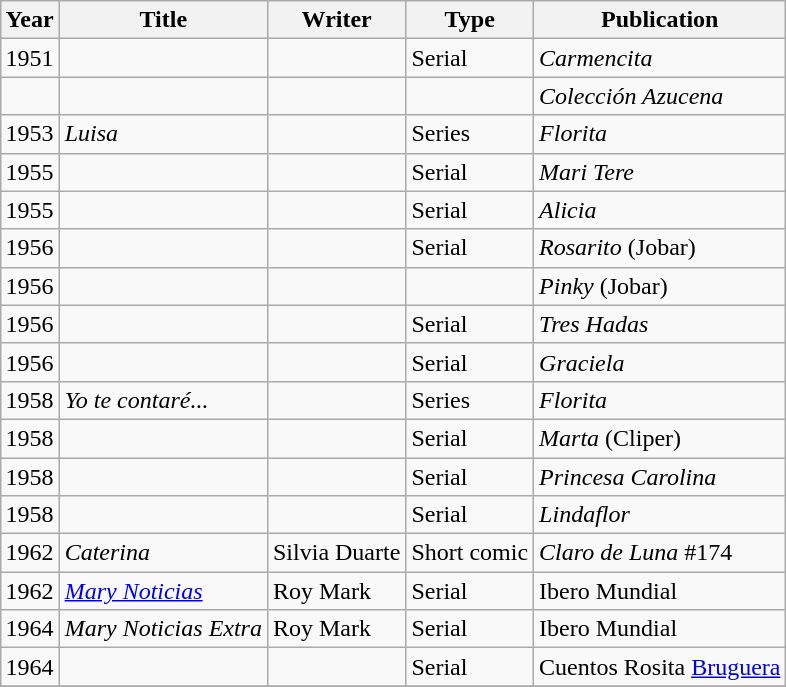<table class="sortable wikitable" style="margin:1em auto;">
<tr>
<th>Year</th>
<th>Title</th>
<th>Writer</th>
<th>Type</th>
<th>Publication</th>
</tr>
<tr>
<td>1951</td>
<td></td>
<td></td>
<td>Serial</td>
<td><em>Carmencita</em></td>
</tr>
<tr>
<td></td>
<td></td>
<td></td>
<td></td>
<td><em>Colección Azucena</em></td>
</tr>
<tr>
<td>1953</td>
<td><em>Luisa</em></td>
<td></td>
<td>Series</td>
<td><em>Florita</em></td>
</tr>
<tr>
<td>1955</td>
<td></td>
<td></td>
<td>Serial</td>
<td><em>Mari Tere</em></td>
</tr>
<tr>
<td>1955</td>
<td></td>
<td></td>
<td>Serial</td>
<td><em>Alicia</em></td>
</tr>
<tr>
<td>1956</td>
<td></td>
<td></td>
<td>Serial</td>
<td><em>Rosarito</em> (Jobar)</td>
</tr>
<tr>
<td>1956</td>
<td></td>
<td></td>
<td></td>
<td><em>Pinky</em> (Jobar)</td>
</tr>
<tr>
<td>1956</td>
<td></td>
<td></td>
<td>Serial</td>
<td><em>Tres Hadas</em></td>
</tr>
<tr>
<td>1956</td>
<td></td>
<td></td>
<td>Serial</td>
<td><em>Graciela</em></td>
</tr>
<tr>
<td>1958</td>
<td><em>Yo te contaré...</em></td>
<td></td>
<td>Series</td>
<td><em>Florita</em></td>
</tr>
<tr>
<td>1958</td>
<td></td>
<td></td>
<td>Serial</td>
<td><em>Marta</em> (Cliper)</td>
</tr>
<tr>
<td>1958</td>
<td></td>
<td></td>
<td>Serial</td>
<td><em>Princesa Carolina</em></td>
</tr>
<tr>
<td>1958</td>
<td></td>
<td></td>
<td>Serial</td>
<td><em>Lindaflor</em></td>
</tr>
<tr>
<td>1962</td>
<td><em>Caterina</em></td>
<td>Silvia Duarte</td>
<td>Short comic</td>
<td><em>Claro de Luna</em> #174</td>
</tr>
<tr>
<td>1962</td>
<td><em><a href='#'>Mary Noticias</a></em></td>
<td>Roy Mark</td>
<td>Serial</td>
<td>Ibero Mundial</td>
</tr>
<tr>
<td>1964</td>
<td><em>Mary Noticias Extra</em></td>
<td>Roy Mark</td>
<td>Serial</td>
<td>Ibero Mundial</td>
</tr>
<tr>
<td>1964</td>
<td></td>
<td></td>
<td>Serial</td>
<td>Cuentos Rosita <a href='#'>Bruguera</a></td>
</tr>
<tr>
</tr>
</table>
